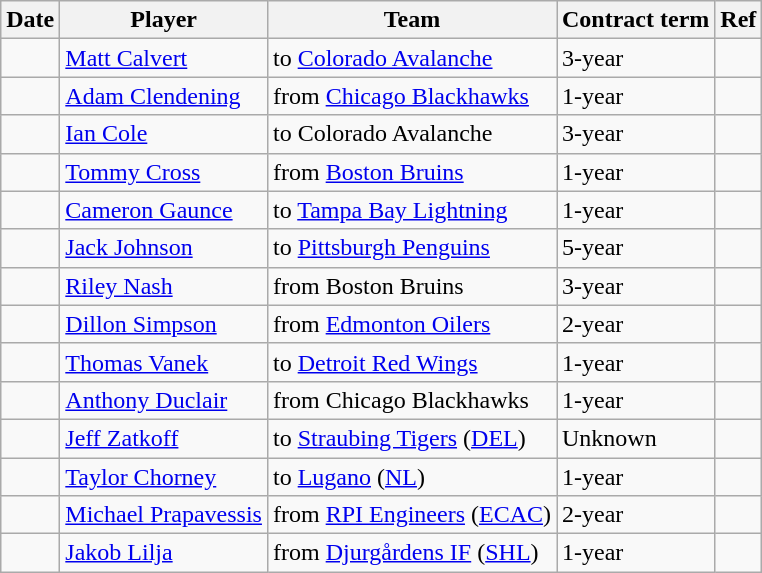<table class="wikitable">
<tr>
<th>Date</th>
<th>Player</th>
<th>Team</th>
<th>Contract term</th>
<th>Ref</th>
</tr>
<tr>
<td></td>
<td><a href='#'>Matt Calvert</a></td>
<td>to <a href='#'>Colorado Avalanche</a></td>
<td>3-year</td>
<td></td>
</tr>
<tr>
<td></td>
<td><a href='#'>Adam Clendening</a></td>
<td>from <a href='#'>Chicago Blackhawks</a></td>
<td>1-year</td>
<td></td>
</tr>
<tr>
<td></td>
<td><a href='#'>Ian Cole</a></td>
<td>to Colorado Avalanche</td>
<td>3-year</td>
<td></td>
</tr>
<tr>
<td></td>
<td><a href='#'>Tommy Cross</a></td>
<td>from <a href='#'>Boston Bruins</a></td>
<td>1-year</td>
<td></td>
</tr>
<tr>
<td></td>
<td><a href='#'>Cameron Gaunce</a></td>
<td>to <a href='#'>Tampa Bay Lightning</a></td>
<td>1-year</td>
<td></td>
</tr>
<tr>
<td></td>
<td><a href='#'>Jack Johnson</a></td>
<td>to <a href='#'>Pittsburgh Penguins</a></td>
<td>5-year</td>
<td></td>
</tr>
<tr>
<td></td>
<td><a href='#'>Riley Nash</a></td>
<td>from Boston Bruins</td>
<td>3-year</td>
<td></td>
</tr>
<tr>
<td></td>
<td><a href='#'>Dillon Simpson</a></td>
<td>from <a href='#'>Edmonton Oilers</a></td>
<td>2-year</td>
<td></td>
</tr>
<tr>
<td></td>
<td><a href='#'>Thomas Vanek</a></td>
<td>to <a href='#'>Detroit Red Wings</a></td>
<td>1-year</td>
<td></td>
</tr>
<tr>
<td></td>
<td><a href='#'>Anthony Duclair</a></td>
<td>from Chicago Blackhawks</td>
<td>1-year</td>
<td></td>
</tr>
<tr>
<td></td>
<td><a href='#'>Jeff Zatkoff</a></td>
<td>to <a href='#'>Straubing Tigers</a> (<a href='#'>DEL</a>)</td>
<td>Unknown</td>
<td></td>
</tr>
<tr>
<td></td>
<td><a href='#'>Taylor Chorney</a></td>
<td>to <a href='#'>Lugano</a> (<a href='#'>NL</a>)</td>
<td>1-year</td>
<td></td>
</tr>
<tr>
<td></td>
<td><a href='#'>Michael Prapavessis</a></td>
<td>from <a href='#'>RPI Engineers</a> (<a href='#'>ECAC</a>)</td>
<td>2-year</td>
<td></td>
</tr>
<tr>
<td></td>
<td><a href='#'>Jakob Lilja</a></td>
<td>from <a href='#'>Djurgårdens IF</a> (<a href='#'>SHL</a>)</td>
<td>1-year</td>
<td></td>
</tr>
</table>
